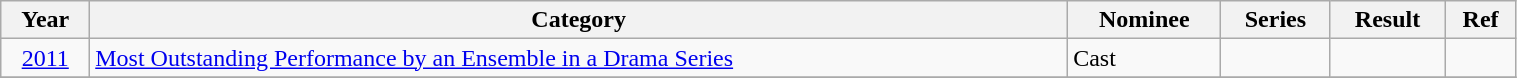<table class="wikitable" width=80%>
<tr>
<th>Year</th>
<th>Category</th>
<th>Nominee</th>
<th>Series</th>
<th>Result</th>
<th>Ref</th>
</tr>
<tr>
<td align="center"><a href='#'>2011</a></td>
<td><a href='#'>Most Outstanding Performance by an Ensemble in a Drama Series</a></td>
<td>Cast</td>
<td></td>
<td></td>
<td align="center"></td>
</tr>
<tr>
</tr>
</table>
